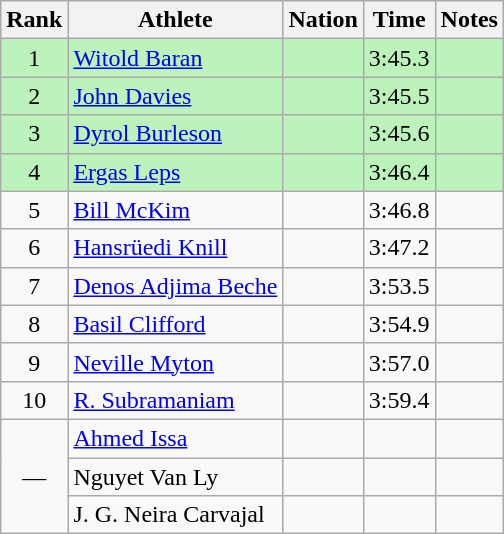<table class="wikitable sortable" style="text-align:center">
<tr>
<th>Rank</th>
<th>Athlete</th>
<th>Nation</th>
<th>Time</th>
<th>Notes</th>
</tr>
<tr bgcolor=bbf3bb>
<td>1</td>
<td align=left><a href='#'>Witold Baran</a></td>
<td align=left></td>
<td>3:45.3</td>
<td></td>
</tr>
<tr bgcolor=bbf3bb>
<td>2</td>
<td align=left><a href='#'>John Davies</a></td>
<td align=left></td>
<td>3:45.5</td>
<td></td>
</tr>
<tr bgcolor=bbf3bb>
<td>3</td>
<td align=left><a href='#'>Dyrol Burleson</a></td>
<td align=left></td>
<td>3:45.6</td>
<td></td>
</tr>
<tr bgcolor=bbf3bb>
<td>4</td>
<td align=left><a href='#'>Ergas Leps</a></td>
<td align=left></td>
<td>3:46.4</td>
<td></td>
</tr>
<tr>
<td>5</td>
<td align=left><a href='#'>Bill McKim</a></td>
<td align=left></td>
<td>3:46.8</td>
<td></td>
</tr>
<tr>
<td>6</td>
<td align=left><a href='#'>Hansrüedi Knill</a></td>
<td align=left></td>
<td>3:47.2</td>
<td></td>
</tr>
<tr>
<td>7</td>
<td align=left><a href='#'>Denos Adjima Beche</a></td>
<td align=left></td>
<td>3:53.5</td>
<td></td>
</tr>
<tr>
<td>8</td>
<td align=left><a href='#'>Basil Clifford</a></td>
<td align=left></td>
<td>3:54.9</td>
<td></td>
</tr>
<tr>
<td>9</td>
<td align=left><a href='#'>Neville Myton</a></td>
<td align=left></td>
<td>3:57.0</td>
<td></td>
</tr>
<tr>
<td>10</td>
<td align=left><a href='#'>R. Subramaniam</a></td>
<td align=left></td>
<td>3:59.4</td>
<td></td>
</tr>
<tr>
<td rowspan=3 data-sort-value=11>—</td>
<td align=left><a href='#'>Ahmed Issa</a></td>
<td align=left></td>
<td></td>
<td></td>
</tr>
<tr>
<td align=left>Nguyet Van Ly</td>
<td align=left></td>
<td></td>
<td></td>
</tr>
<tr>
<td align=left>J. G. Neira Carvajal</td>
<td align=left></td>
<td></td>
<td></td>
</tr>
</table>
